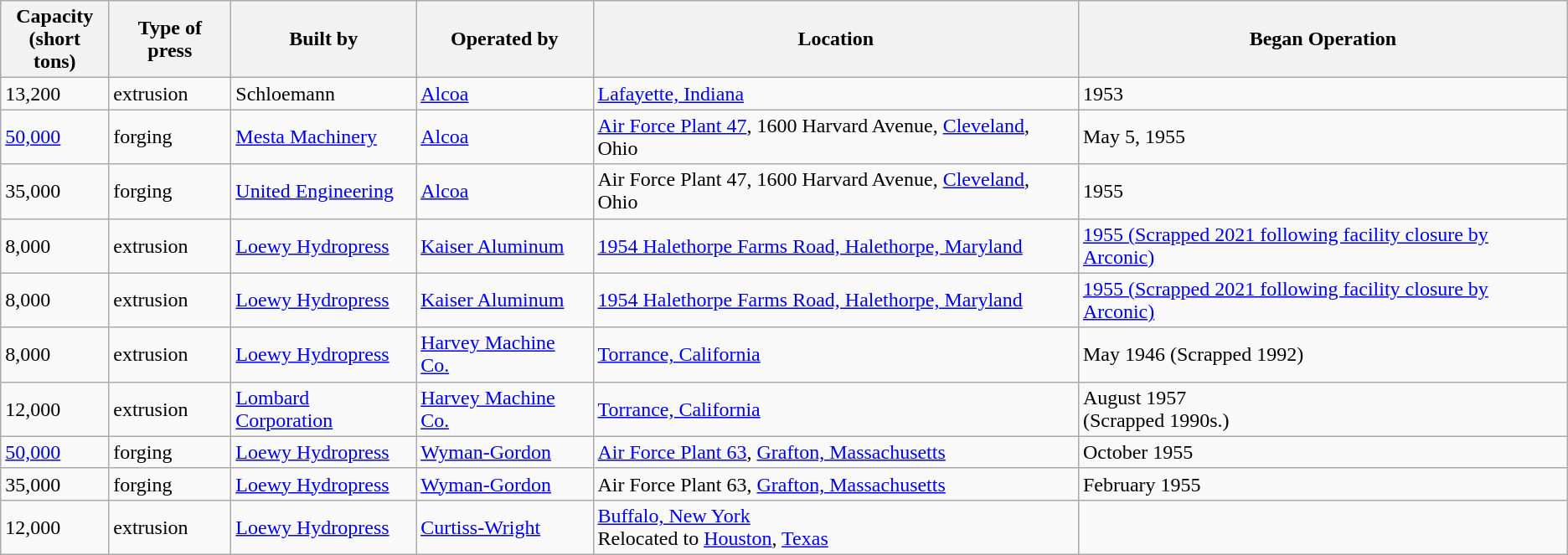<table class="wikitable">
<tr>
<th>Capacity<br>(short tons)</th>
<th>Type of press</th>
<th>Built by</th>
<th>Operated by</th>
<th>Location</th>
<th>Began Operation</th>
</tr>
<tr>
<td>13,200</td>
<td>extrusion</td>
<td>Schloemann</td>
<td><a href='#'>Alcoa</a></td>
<td><a href='#'>Lafayette, Indiana</a></td>
<td>1953</td>
</tr>
<tr>
<td><a href='#'>50,000</a></td>
<td>forging</td>
<td><a href='#'>Mesta Machinery</a></td>
<td><a href='#'>Alcoa</a></td>
<td><a href='#'>Air Force Plant 47</a>, 1600 Harvard Avenue, <a href='#'>Cleveland</a>, Ohio</td>
<td>May 5, 1955</td>
</tr>
<tr>
<td>35,000</td>
<td>forging</td>
<td><a href='#'>United Engineering</a></td>
<td><a href='#'>Alcoa</a></td>
<td>Air Force Plant 47, 1600 Harvard Avenue, <a href='#'>Cleveland</a>, Ohio</td>
<td>1955</td>
</tr>
<tr>
<td>8,000</td>
<td>extrusion</td>
<td><a href='#'>Loewy Hydropress</a></td>
<td><a href='#'>Kaiser Aluminum</a></td>
<td><a href='#'>1954 Halethorpe Farms Road, Halethorpe, Maryland</a></td>
<td><a href='#'>1955 (Scrapped 2021 following facility closure by Arconic)</a></td>
</tr>
<tr>
<td>8,000</td>
<td>extrusion</td>
<td><a href='#'>Loewy Hydropress</a></td>
<td><a href='#'>Kaiser Aluminum</a></td>
<td><a href='#'>1954 Halethorpe Farms Road, Halethorpe, Maryland</a></td>
<td><a href='#'>1955 (Scrapped 2021 following facility closure by Arconic)</a></td>
</tr>
<tr>
<td>8,000</td>
<td>extrusion</td>
<td><a href='#'>Loewy Hydropress</a></td>
<td><a href='#'>Harvey Machine Co.</a></td>
<td><a href='#'>Torrance, California</a></td>
<td>May 1946 (Scrapped 1992)</td>
</tr>
<tr>
<td>12,000</td>
<td>extrusion</td>
<td><a href='#'>Lombard Corporation</a></td>
<td><a href='#'>Harvey Machine Co.</a></td>
<td><a href='#'>Torrance, California</a></td>
<td>August 1957<br>(Scrapped 1990s.)</td>
</tr>
<tr>
<td><a href='#'>50,000</a></td>
<td>forging</td>
<td><a href='#'>Loewy Hydropress</a></td>
<td><a href='#'>Wyman-Gordon</a></td>
<td><a href='#'>Air Force Plant 63</a>, <a href='#'>Grafton, Massachusetts</a></td>
<td>October 1955</td>
</tr>
<tr>
<td>35,000</td>
<td>forging</td>
<td><a href='#'>Loewy Hydropress</a></td>
<td><a href='#'>Wyman-Gordon</a></td>
<td>Air Force Plant 63, <a href='#'>Grafton, Massachusetts</a></td>
<td>February 1955</td>
</tr>
<tr>
<td>12,000</td>
<td>extrusion</td>
<td><a href='#'>Loewy Hydropress</a></td>
<td><a href='#'>Curtiss-Wright</a></td>
<td><a href='#'>Buffalo, New York</a><br>Relocated to <a href='#'>Houston</a>, <a href='#'>Texas</a></td>
<td></td>
</tr>
</table>
